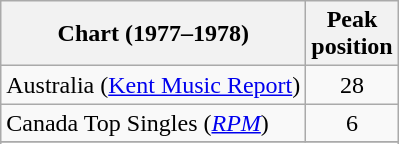<table class="wikitable sortable">
<tr>
<th>Chart (1977–1978)</th>
<th>Peak<br>position</th>
</tr>
<tr>
<td>Australia (<a href='#'>Kent Music Report</a>)</td>
<td align="center">28</td>
</tr>
<tr>
<td>Canada Top Singles (<a href='#'><em>RPM</em></a>)</td>
<td align="center">6</td>
</tr>
<tr>
</tr>
<tr>
</tr>
<tr>
</tr>
<tr>
</tr>
<tr>
</tr>
<tr>
</tr>
<tr>
</tr>
<tr>
</tr>
<tr>
</tr>
<tr>
</tr>
</table>
